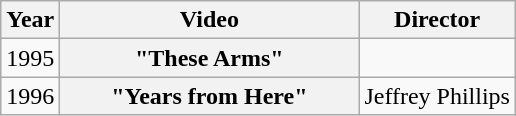<table class="wikitable plainrowheaders">
<tr>
<th>Year</th>
<th style="width:12em;">Video</th>
<th>Director</th>
</tr>
<tr>
<td>1995</td>
<th scope="row">"These Arms"</th>
<td></td>
</tr>
<tr>
<td>1996</td>
<th scope="row">"Years from Here"</th>
<td>Jeffrey Phillips</td>
</tr>
</table>
